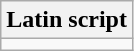<table class="wikitable" style="text-align:center;">
<tr>
<th>Latin script</th>
</tr>
<tr>
<td></td>
</tr>
</table>
